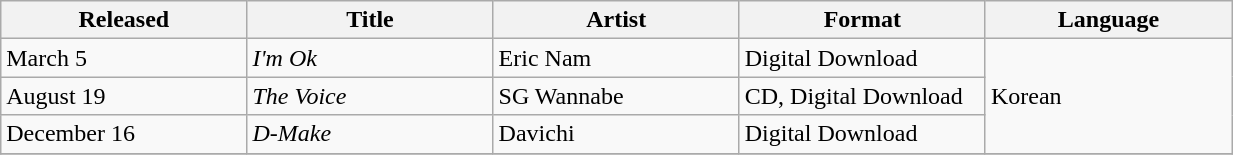<table class="wikitable sortable" align="left center" style="width:65%;">
<tr>
<th style="width:20%;">Released</th>
<th style="width:20%;">Title</th>
<th style="width:20%;">Artist</th>
<th style="width:20%;">Format</th>
<th style="width:20%;">Language</th>
</tr>
<tr>
<td>March 5</td>
<td><em>I'm Ok</em></td>
<td>Eric Nam</td>
<td>Digital Download</td>
<td rowspan="3">Korean</td>
</tr>
<tr>
<td>August 19</td>
<td><em>The Voice</em></td>
<td>SG Wannabe</td>
<td>CD, Digital Download</td>
</tr>
<tr>
<td>December 16</td>
<td><em>D-Make</em></td>
<td>Davichi</td>
<td>Digital Download</td>
</tr>
<tr>
</tr>
</table>
